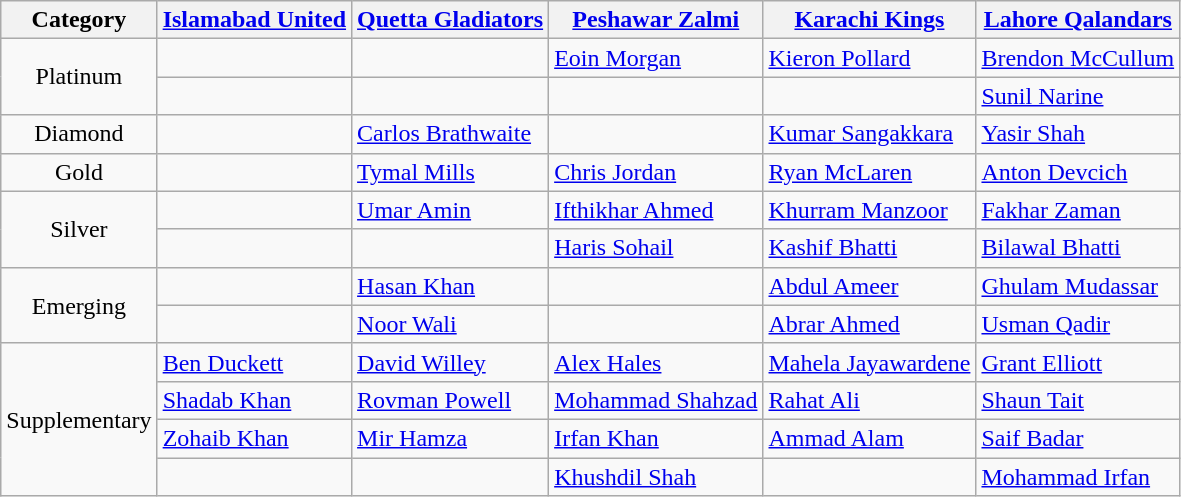<table class="wikitable plainrowheaders">
<tr>
<th>Category</th>
<th><a href='#'>Islamabad United</a></th>
<th><a href='#'>Quetta Gladiators</a></th>
<th><a href='#'>Peshawar Zalmi</a></th>
<th><a href='#'>Karachi Kings</a></th>
<th><a href='#'>Lahore Qalandars</a></th>
</tr>
<tr>
<td rowspan=2 style="text-align:center">Platinum</td>
<td></td>
<td></td>
<td><a href='#'>Eoin Morgan</a></td>
<td><a href='#'>Kieron Pollard</a></td>
<td><a href='#'>Brendon McCullum</a></td>
</tr>
<tr>
<td></td>
<td></td>
<td></td>
<td></td>
<td><a href='#'>Sunil Narine</a></td>
</tr>
<tr>
<td style="text-align:center">Diamond</td>
<td></td>
<td><a href='#'>Carlos Brathwaite</a></td>
<td></td>
<td><a href='#'>Kumar Sangakkara</a></td>
<td><a href='#'>Yasir Shah</a></td>
</tr>
<tr>
<td style="text-align:center">Gold</td>
<td></td>
<td><a href='#'>Tymal Mills</a></td>
<td><a href='#'>Chris Jordan</a></td>
<td><a href='#'>Ryan McLaren</a></td>
<td><a href='#'>Anton Devcich</a></td>
</tr>
<tr>
<td rowspan = 2 style="text-align:center">Silver</td>
<td></td>
<td><a href='#'>Umar Amin</a></td>
<td><a href='#'>Ifthikhar Ahmed</a></td>
<td><a href='#'>Khurram Manzoor</a></td>
<td><a href='#'>Fakhar Zaman</a></td>
</tr>
<tr>
<td></td>
<td></td>
<td><a href='#'>Haris Sohail</a></td>
<td><a href='#'>Kashif Bhatti</a></td>
<td><a href='#'>Bilawal Bhatti</a></td>
</tr>
<tr>
<td rowspan=2 style="text-align:center">Emerging</td>
<td></td>
<td><a href='#'>Hasan Khan</a></td>
<td></td>
<td><a href='#'>Abdul Ameer</a></td>
<td><a href='#'>Ghulam Mudassar</a></td>
</tr>
<tr>
<td></td>
<td><a href='#'>Noor Wali</a></td>
<td></td>
<td><a href='#'>Abrar Ahmed</a></td>
<td><a href='#'>Usman Qadir</a></td>
</tr>
<tr>
<td rowspan=4>Supplementary</td>
<td><a href='#'>Ben Duckett</a></td>
<td><a href='#'>David Willey</a></td>
<td><a href='#'>Alex Hales</a></td>
<td><a href='#'>Mahela Jayawardene</a></td>
<td><a href='#'>Grant Elliott</a></td>
</tr>
<tr>
<td><a href='#'>Shadab Khan</a></td>
<td><a href='#'>Rovman Powell</a></td>
<td><a href='#'>Mohammad Shahzad</a></td>
<td><a href='#'>Rahat Ali</a></td>
<td><a href='#'>Shaun Tait</a></td>
</tr>
<tr>
<td><a href='#'>Zohaib Khan</a></td>
<td><a href='#'>Mir Hamza</a></td>
<td><a href='#'>Irfan Khan</a></td>
<td><a href='#'>Ammad Alam</a></td>
<td><a href='#'>Saif Badar</a></td>
</tr>
<tr>
<td></td>
<td></td>
<td><a href='#'>Khushdil Shah</a></td>
<td></td>
<td><a href='#'>Mohammad Irfan</a></td>
</tr>
</table>
